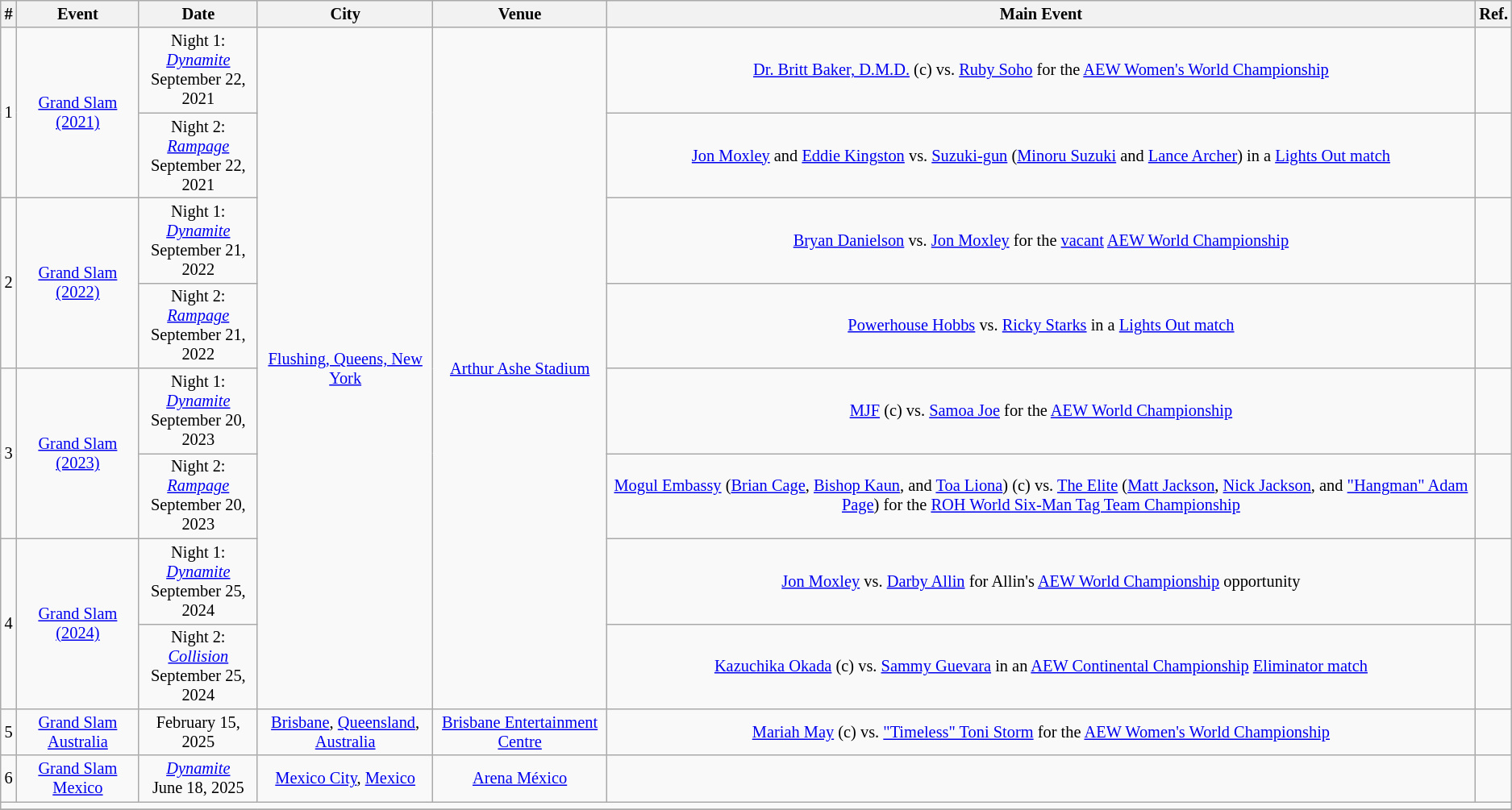<table class="sortable wikitable succession-box" style="font-size:85%; text-align:center;">
<tr>
<th>#</th>
<th>Event</th>
<th>Date</th>
<th>City</th>
<th>Venue</th>
<th>Main Event</th>
<th>Ref.</th>
</tr>
<tr>
<td rowspan=2>1</td>
<td rowspan=2><a href='#'>Grand Slam (2021)</a></td>
<td>Night 1:<br><em><a href='#'>Dynamite</a></em><br>September 22, 2021</td>
<td rowspan=8><a href='#'>Flushing, Queens, New York</a></td>
<td rowspan=8><a href='#'>Arthur Ashe Stadium</a></td>
<td><a href='#'>Dr. Britt Baker, D.M.D.</a> (c) vs. <a href='#'>Ruby Soho</a> for the <a href='#'>AEW Women's World Championship</a></td>
<td></td>
</tr>
<tr>
<td>Night 2:<br><em><a href='#'>Rampage</a></em><br>September 22, 2021<br></td>
<td><a href='#'>Jon Moxley</a> and <a href='#'>Eddie Kingston</a> vs. <a href='#'>Suzuki-gun</a> (<a href='#'>Minoru Suzuki</a> and <a href='#'>Lance Archer</a>) in a <a href='#'>Lights Out match</a></td>
<td></td>
</tr>
<tr>
<td rowspan=2>2</td>
<td rowspan=2><a href='#'>Grand Slam (2022)</a></td>
<td>Night 1:<br><em><a href='#'>Dynamite</a></em><br>September 21, 2022</td>
<td><a href='#'>Bryan Danielson</a> vs. <a href='#'>Jon Moxley</a> for the <a href='#'>vacant</a> <a href='#'>AEW World Championship</a></td>
<td></td>
</tr>
<tr>
<td>Night 2:<br><em><a href='#'>Rampage</a></em><br>September 21, 2022<br></td>
<td><a href='#'>Powerhouse Hobbs</a> vs. <a href='#'>Ricky Starks</a> in a <a href='#'>Lights Out match</a></td>
<td></td>
</tr>
<tr>
<td rowspan=2>3</td>
<td rowspan=2><a href='#'>Grand Slam (2023)</a></td>
<td>Night 1:<br><em><a href='#'>Dynamite</a></em><br>September 20, 2023</td>
<td><a href='#'>MJF</a> (c) vs. <a href='#'>Samoa Joe</a> for the <a href='#'>AEW World Championship</a></td>
<td></td>
</tr>
<tr>
<td>Night 2:<br><em><a href='#'>Rampage</a></em><br>September 20, 2023<br></td>
<td><a href='#'>Mogul Embassy</a> (<a href='#'>Brian Cage</a>, <a href='#'>Bishop Kaun</a>, and <a href='#'>Toa Liona</a>) (c) vs. <a href='#'>The Elite</a> (<a href='#'>Matt Jackson</a>, <a href='#'>Nick Jackson</a>, and <a href='#'>"Hangman" Adam Page</a>)   for the <a href='#'>ROH World Six-Man Tag Team Championship</a></td>
<td></td>
</tr>
<tr>
<td rowspan=2>4</td>
<td rowspan=2><a href='#'>Grand Slam (2024)</a></td>
<td>Night 1:<br><em><a href='#'>Dynamite</a></em><br>September 25, 2024</td>
<td><a href='#'>Jon Moxley</a> vs. <a href='#'>Darby Allin</a> for Allin's <a href='#'>AEW World Championship</a> opportunity</td>
<td></td>
</tr>
<tr>
<td>Night 2:<br><em><a href='#'>Collision</a></em><br>September 25, 2024<br></td>
<td><a href='#'>Kazuchika Okada</a> (c) vs. <a href='#'>Sammy Guevara</a> in an <a href='#'>AEW Continental Championship</a> <a href='#'>Eliminator match</a></td>
<td></td>
</tr>
<tr>
<td>5</td>
<td><a href='#'>Grand Slam Australia</a></td>
<td>February 15, 2025</td>
<td><a href='#'>Brisbane</a>, <a href='#'>Queensland</a>, <a href='#'>Australia</a></td>
<td><a href='#'>Brisbane Entertainment Centre</a></td>
<td><a href='#'>Mariah May</a> (c) vs. <a href='#'>"Timeless" Toni Storm</a> for the <a href='#'>AEW Women's World Championship</a></td>
<td></td>
</tr>
<tr>
<td>6</td>
<td><a href='#'>Grand Slam Mexico</a></td>
<td><em><a href='#'>Dynamite</a></em><br>June 18, 2025</td>
<td><a href='#'>Mexico City</a>, <a href='#'>Mexico</a></td>
<td><a href='#'>Arena México</a></td>
<td></td>
<td></td>
</tr>
<tr>
<td colspan="7"></td>
</tr>
<tr>
</tr>
</table>
